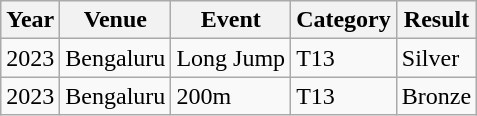<table class="wikitable">
<tr>
<th>Year</th>
<th>Venue</th>
<th>Event</th>
<th>Category</th>
<th>Result</th>
</tr>
<tr>
<td>2023</td>
<td>Bengaluru</td>
<td>Long Jump</td>
<td>T13</td>
<td>Silver</td>
</tr>
<tr>
<td>2023</td>
<td>Bengaluru</td>
<td>200m</td>
<td>T13</td>
<td>Bronze</td>
</tr>
</table>
